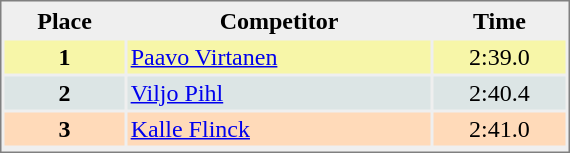<table style="border-style:solid;border-width:1px;border-color:#808080;background-color:#EFEFEF" cellspacing="2" cellpadding="2" width="380px">
<tr bgcolor="#EFEFEF">
<th align=center>Place</th>
<th align=center>Competitor</th>
<th align=center>Time</th>
</tr>
<tr align="center" valign="top" bgcolor="#F7F6A8">
<th>1</th>
<td align="left"> <a href='#'>Paavo Virtanen</a></td>
<td align="center">2:39.0</td>
</tr>
<tr align="center" valign="top" bgcolor="#DCE5E5">
<th>2</th>
<td align="left"> <a href='#'>Viljo Pihl</a></td>
<td align="center">2:40.4</td>
</tr>
<tr align="center" valign="top" bgcolor="#FFDAB9">
<th>3</th>
<td align="left"> <a href='#'>Kalle Flinck</a></td>
<td align="center">2:41.0</td>
</tr>
<tr align="center" valign="top" bgcolor="#FFFFFF">
</tr>
</table>
